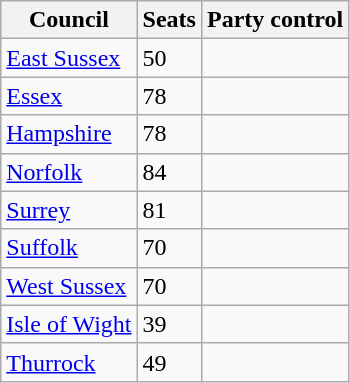<table class="wikitable sortable">
<tr>
<th>Council</th>
<th>Seats</th>
<th colspan="2">Party control</th>
</tr>
<tr>
<td><a href='#'>East Sussex</a></td>
<td>50</td>
<td></td>
</tr>
<tr>
<td><a href='#'>Essex</a></td>
<td>78</td>
<td></td>
</tr>
<tr>
<td><a href='#'>Hampshire</a></td>
<td>78</td>
<td></td>
</tr>
<tr>
<td><a href='#'>Norfolk</a></td>
<td>84</td>
<td></td>
</tr>
<tr>
<td><a href='#'>Surrey</a></td>
<td>81</td>
<td></td>
</tr>
<tr>
<td><a href='#'>Suffolk</a></td>
<td>70</td>
<td></td>
</tr>
<tr>
<td><a href='#'>West Sussex</a></td>
<td>70</td>
<td></td>
</tr>
<tr>
<td><a href='#'>Isle of Wight</a></td>
<td>39</td>
<td></td>
</tr>
<tr>
<td><a href='#'>Thurrock</a></td>
<td>49</td>
<td></td>
</tr>
</table>
